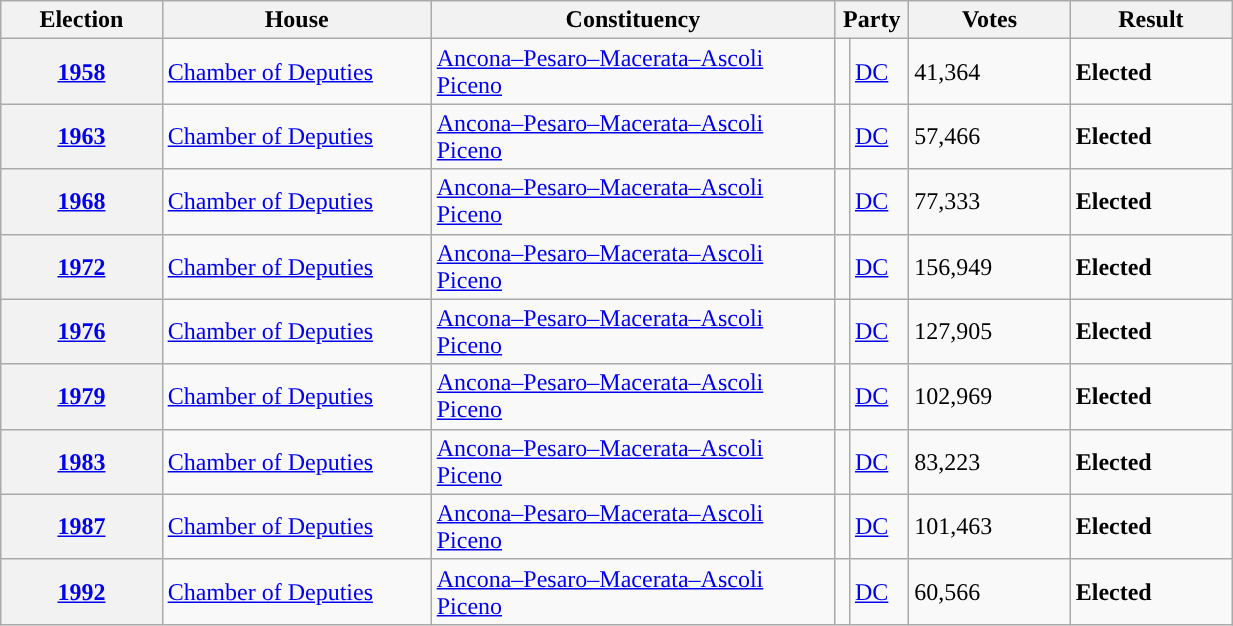<table class=wikitable style="width:65%; border:1px #AAAAFF solid">
<tr>
<th width=12%>Election</th>
<th width=20%>House</th>
<th width=30%>Constituency</th>
<th width=5% colspan="2">Party</th>
<th width=12%>Votes</th>
<th width=12%>Result</th>
</tr>
<tr>
<th><a href='#'>1958</a></th>
<td><a href='#'>Chamber of Deputies</a></td>
<td><a href='#'>Ancona–Pesaro–Macerata–Ascoli Piceno</a></td>
<td></td>
<td><a href='#'>DC</a></td>
<td>41,364</td>
<td> <strong>Elected</strong></td>
</tr>
<tr>
<th><a href='#'>1963</a></th>
<td><a href='#'>Chamber of Deputies</a></td>
<td><a href='#'>Ancona–Pesaro–Macerata–Ascoli Piceno</a></td>
<td></td>
<td><a href='#'>DC</a></td>
<td>57,466</td>
<td> <strong>Elected</strong></td>
</tr>
<tr>
<th><a href='#'>1968</a></th>
<td><a href='#'>Chamber of Deputies</a></td>
<td><a href='#'>Ancona–Pesaro–Macerata–Ascoli Piceno</a></td>
<td></td>
<td><a href='#'>DC</a></td>
<td>77,333</td>
<td> <strong>Elected</strong></td>
</tr>
<tr>
<th><a href='#'>1972</a></th>
<td><a href='#'>Chamber of Deputies</a></td>
<td><a href='#'>Ancona–Pesaro–Macerata–Ascoli Piceno</a></td>
<td></td>
<td><a href='#'>DC</a></td>
<td>156,949</td>
<td> <strong>Elected</strong></td>
</tr>
<tr>
<th><a href='#'>1976</a></th>
<td><a href='#'>Chamber of Deputies</a></td>
<td><a href='#'>Ancona–Pesaro–Macerata–Ascoli Piceno</a></td>
<td></td>
<td><a href='#'>DC</a></td>
<td>127,905</td>
<td> <strong>Elected</strong></td>
</tr>
<tr>
<th><a href='#'>1979</a></th>
<td><a href='#'>Chamber of Deputies</a></td>
<td><a href='#'>Ancona–Pesaro–Macerata–Ascoli Piceno</a></td>
<td></td>
<td><a href='#'>DC</a></td>
<td>102,969</td>
<td> <strong>Elected</strong></td>
</tr>
<tr>
<th><a href='#'>1983</a></th>
<td><a href='#'>Chamber of Deputies</a></td>
<td><a href='#'>Ancona–Pesaro–Macerata–Ascoli Piceno</a></td>
<td></td>
<td><a href='#'>DC</a></td>
<td>83,223</td>
<td> <strong>Elected</strong></td>
</tr>
<tr>
<th><a href='#'>1987</a></th>
<td><a href='#'>Chamber of Deputies</a></td>
<td><a href='#'>Ancona–Pesaro–Macerata–Ascoli Piceno</a></td>
<td></td>
<td><a href='#'>DC</a></td>
<td>101,463</td>
<td> <strong>Elected</strong></td>
</tr>
<tr>
<th><a href='#'>1992</a></th>
<td><a href='#'>Chamber of Deputies</a></td>
<td><a href='#'>Ancona–Pesaro–Macerata–Ascoli Piceno</a></td>
<td></td>
<td><a href='#'>DC</a></td>
<td>60,566</td>
<td> <strong>Elected</strong></td>
</tr>
</table>
